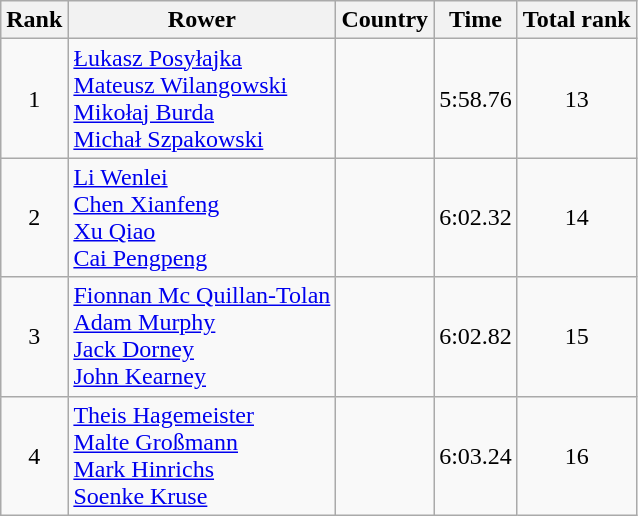<table class="wikitable" style="text-align:center">
<tr>
<th>Rank</th>
<th>Rower</th>
<th>Country</th>
<th>Time</th>
<th>Total rank</th>
</tr>
<tr>
<td>1</td>
<td align="left"><a href='#'>Łukasz Posyłajka</a><br><a href='#'>Mateusz Wilangowski</a><br><a href='#'>Mikołaj Burda</a><br><a href='#'>Michał Szpakowski</a></td>
<td align="left"></td>
<td>5:58.76</td>
<td>13</td>
</tr>
<tr>
<td>2</td>
<td align="left"><a href='#'>Li Wenlei</a><br><a href='#'>Chen Xianfeng</a><br><a href='#'>Xu Qiao</a><br><a href='#'>Cai Pengpeng</a></td>
<td align="left"></td>
<td>6:02.32</td>
<td>14</td>
</tr>
<tr>
<td>3</td>
<td align="left"><a href='#'>Fionnan Mc Quillan-Tolan</a><br><a href='#'>Adam Murphy</a><br><a href='#'>Jack Dorney</a><br><a href='#'>John Kearney</a></td>
<td align="left"></td>
<td>6:02.82</td>
<td>15</td>
</tr>
<tr>
<td>4</td>
<td align="left"><a href='#'>Theis Hagemeister</a><br><a href='#'>Malte Großmann</a><br><a href='#'>Mark Hinrichs</a><br><a href='#'>Soenke Kruse</a></td>
<td align="left"></td>
<td>6:03.24</td>
<td>16</td>
</tr>
</table>
